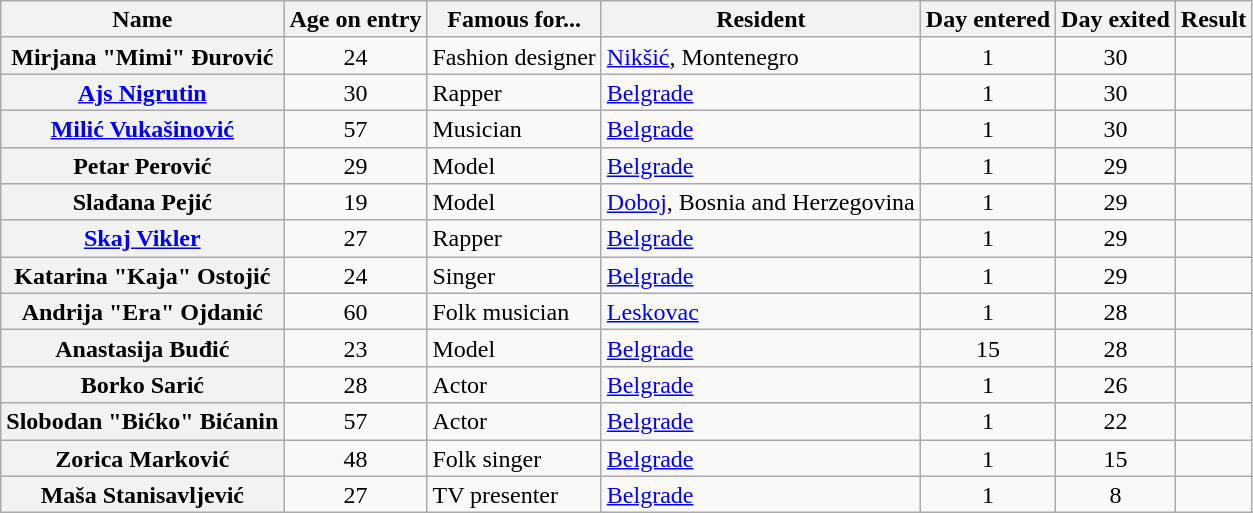<table class="wikitable sortable" style="text-align:left; line-height:17px; width:auto;">
<tr>
<th>Name</th>
<th>Age on entry</th>
<th>Famous for...</th>
<th>Resident</th>
<th>Day entered</th>
<th>Day exited</th>
<th>Result</th>
</tr>
<tr>
<th>Mirjana "Mimi" Đurović</th>
<td align="center">24</td>
<td>Fashion designer</td>
<td><a href='#'>Nikšić</a>, Montenegro</td>
<td align="center">1</td>
<td align="center">30</td>
<td></td>
</tr>
<tr>
<th><a href='#'>Ajs Nigrutin</a> </th>
<td align="center">30</td>
<td>Rapper</td>
<td><a href='#'>Belgrade</a></td>
<td align="center">1</td>
<td align="center">30</td>
<td></td>
</tr>
<tr>
<th><a href='#'>Milić Vukašinović</a></th>
<td align="center">57</td>
<td>Musician</td>
<td><a href='#'>Belgrade</a></td>
<td align="center">1</td>
<td align="center">30</td>
<td></td>
</tr>
<tr>
<th>Petar Perović</th>
<td align="center">29</td>
<td>Model</td>
<td><a href='#'>Belgrade</a></td>
<td align="center">1</td>
<td align="center">29</td>
<td></td>
</tr>
<tr>
<th>Slađana Pejić</th>
<td align="center">19</td>
<td>Model</td>
<td><a href='#'>Doboj</a>, Bosnia and Herzegovina</td>
<td align="center">1</td>
<td align="center">29</td>
<td></td>
</tr>
<tr>
<th><a href='#'>Skaj Vikler</a> </th>
<td align="center">27</td>
<td>Rapper</td>
<td><a href='#'>Belgrade</a></td>
<td align="center">1</td>
<td align="center">29</td>
<td></td>
</tr>
<tr>
<th>Katarina "Kaja" Ostojić</th>
<td align="center">24</td>
<td>Singer</td>
<td><a href='#'>Belgrade</a></td>
<td align="center">1</td>
<td align="center">29</td>
<td></td>
</tr>
<tr>
<th>Andrija "Era" Ojdanić</th>
<td align="center">60</td>
<td>Folk musician</td>
<td><a href='#'>Leskovac</a></td>
<td align="center">1</td>
<td align="center">28</td>
<td></td>
</tr>
<tr>
<th>Anastasija Buđić</th>
<td align="center">23</td>
<td>Model</td>
<td><a href='#'>Belgrade</a></td>
<td align="center">15</td>
<td align="center">28</td>
<td></td>
</tr>
<tr>
<th>Borko Sarić</th>
<td align="center">28</td>
<td>Actor</td>
<td><a href='#'>Belgrade</a></td>
<td align="center">1</td>
<td align="center">26</td>
<td></td>
</tr>
<tr>
<th>Slobodan "Bićko" Bićanin</th>
<td align="center">57</td>
<td>Actor</td>
<td><a href='#'>Belgrade</a></td>
<td align="center">1</td>
<td align="center">22</td>
<td></td>
</tr>
<tr>
<th>Zorica Marković</th>
<td align="center">48</td>
<td>Folk singer</td>
<td><a href='#'>Belgrade</a></td>
<td align="center">1</td>
<td align="center">15</td>
<td></td>
</tr>
<tr>
<th>Maša Stanisavljević</th>
<td align="center">27</td>
<td>TV presenter</td>
<td><a href='#'>Belgrade</a></td>
<td align="center">1</td>
<td align="center">8</td>
<td></td>
</tr>
</table>
